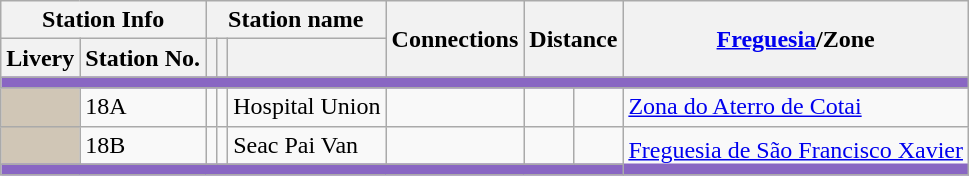<table class="wikitable">
<tr>
<th colspan="2">Station Info</th>
<th colspan="3">Station name</th>
<th rowspan="2">Connections</th>
<th colspan="2" rowspan="2">Distance<br></th>
<th rowspan="2"><a href='#'>Freguesia</a>/Zone</th>
</tr>
<tr>
<th>Livery</th>
<th>Station No.</th>
<th></th>
<th></th>
<th></th>
</tr>
<tr style = "background:#8966c3; height: 2pt">
<td colspan="9"></td>
</tr>
<tr>
<td style="background: #d0c6b6"></td>
<td>18A</td>
<td></td>
<td></td>
<td>Hospital Union</td>
<td></td>
<td></td>
<td></td>
<td><a href='#'>Zona do Aterro de Cotai</a></td>
</tr>
<tr>
<td style="background: #d0c6b6"></td>
<td>18B</td>
<td></td>
<td></td>
<td>Seac Pai Van</td>
<td></td>
<td></td>
<td></td>
<td rowspan="4"><a href='#'>Freguesia de São Francisco Xavier</a></td>
</tr>
<tr style="background:#8966c3; height: 2pt">
<td colspan="9"></td>
</tr>
</table>
